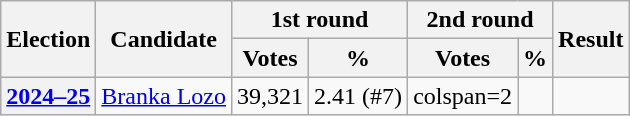<table class=wikitable style="text-alignment:center">
<tr>
<th rowspan=2>Election</th>
<th rowspan=2>Candidate</th>
<th colspan=2>1st round</th>
<th colspan=2>2nd round</th>
<th rowspan=2>Result</th>
</tr>
<tr>
<th>Votes</th>
<th>%</th>
<th>Votes</th>
<th>%</th>
</tr>
<tr>
<th><a href='#'>2024–25</a></th>
<td><a href='#'>Branka Lozo</a></td>
<td>39,321</td>
<td>2.41 (#7)</td>
<td>colspan=2 </td>
<td></td>
</tr>
</table>
